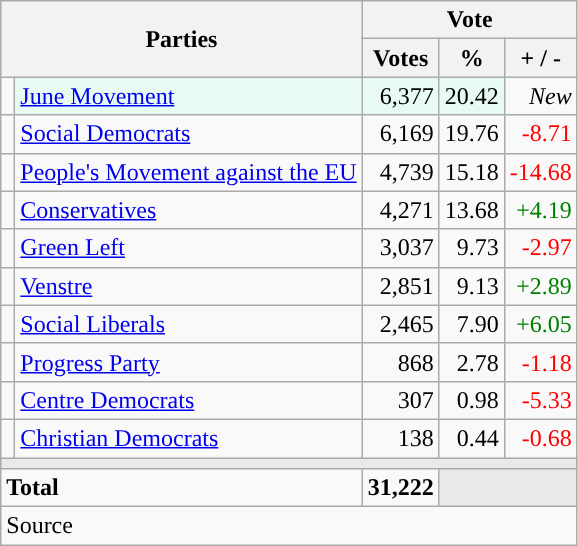<table class="wikitable" style="text-align:right;">
<tr>
<th style="text-align:centre;" rowspan="2" colspan="2" width="225">Parties</th>
<th colspan="3">Vote</th>
</tr>
<tr>
<th width="15">Votes</th>
<th width="15">%</th>
<th width="15">+ / -</th>
</tr>
<tr>
<td width="2" style="color:inherit;background:"></td>
<td bgcolor=#e8fbf3   align="left"><a href='#'>June Movement</a></td>
<td bgcolor=#e8fbf3>6,377</td>
<td bgcolor=#e8fbf3>20.42</td>
<td><em>New</em></td>
</tr>
<tr>
<td width="2" style="color:inherit;background:"></td>
<td align="left"><a href='#'>Social Democrats</a></td>
<td>6,169</td>
<td>19.76</td>
<td style=color:red;>-8.71</td>
</tr>
<tr>
<td width="2" style="color:inherit;background:"></td>
<td align="left"><a href='#'>People's Movement against the EU</a></td>
<td>4,739</td>
<td>15.18</td>
<td style=color:red;>-14.68</td>
</tr>
<tr>
<td width="2" style="color:inherit;background:"></td>
<td align="left"><a href='#'>Conservatives</a></td>
<td>4,271</td>
<td>13.68</td>
<td style=color:green;>+4.19</td>
</tr>
<tr>
<td width="2" style="color:inherit;background:"></td>
<td align="left"><a href='#'>Green Left</a></td>
<td>3,037</td>
<td>9.73</td>
<td style=color:red;>-2.97</td>
</tr>
<tr>
<td width="2" style="color:inherit;background:"></td>
<td align="left"><a href='#'>Venstre</a></td>
<td>2,851</td>
<td>9.13</td>
<td style=color:green;>+2.89</td>
</tr>
<tr>
<td width="2" style="color:inherit;background:"></td>
<td align="left"><a href='#'>Social Liberals</a></td>
<td>2,465</td>
<td>7.90</td>
<td style=color:green;>+6.05</td>
</tr>
<tr>
<td width="2" style="color:inherit;background:"></td>
<td align="left"><a href='#'>Progress Party</a></td>
<td>868</td>
<td>2.78</td>
<td style=color:red;>-1.18</td>
</tr>
<tr>
<td width="2" style="color:inherit;background:"></td>
<td align="left"><a href='#'>Centre Democrats</a></td>
<td>307</td>
<td>0.98</td>
<td style=color:red;>-5.33</td>
</tr>
<tr>
<td width="2" style="color:inherit;background:"></td>
<td align="left"><a href='#'>Christian Democrats</a></td>
<td>138</td>
<td>0.44</td>
<td style=color:red;>-0.68</td>
</tr>
<tr>
<td colspan="7" bgcolor="#E9E9E9"></td>
</tr>
<tr>
<td align="left" colspan="2"><strong>Total</strong></td>
<td><strong>31,222</strong></td>
<td bgcolor="#E9E9E9" colspan="2"></td>
</tr>
<tr>
<td align="left" colspan="6">Source</td>
</tr>
</table>
